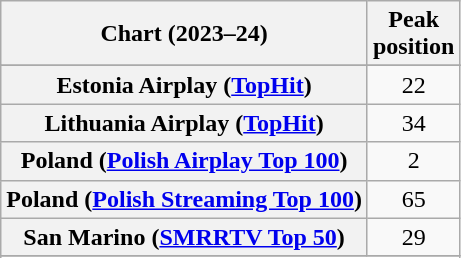<table class="wikitable sortable plainrowheaders" style="text-align:center">
<tr>
<th scope="col">Chart (2023–24)</th>
<th scope="col">Peak<br>position</th>
</tr>
<tr>
</tr>
<tr>
<th scope="row">Estonia Airplay (<a href='#'>TopHit</a>)</th>
<td>22</td>
</tr>
<tr>
<th scope="row">Lithuania Airplay (<a href='#'>TopHit</a>)</th>
<td>34</td>
</tr>
<tr>
<th scope="row">Poland (<a href='#'>Polish Airplay Top 100</a>)</th>
<td>2</td>
</tr>
<tr>
<th scope="row">Poland (<a href='#'>Polish Streaming Top 100</a>)</th>
<td>65</td>
</tr>
<tr>
<th scope="row">San Marino (<a href='#'>SMRRTV Top 50</a>)</th>
<td>29</td>
</tr>
<tr>
</tr>
<tr>
</tr>
</table>
